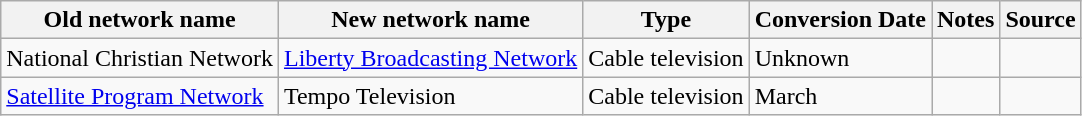<table class="wikitable">
<tr>
<th>Old network name</th>
<th>New network name</th>
<th>Type</th>
<th>Conversion Date</th>
<th>Notes</th>
<th>Source</th>
</tr>
<tr>
<td>National Christian Network</td>
<td><a href='#'>Liberty Broadcasting Network</a></td>
<td>Cable television</td>
<td>Unknown</td>
<td></td>
<td></td>
</tr>
<tr>
<td><a href='#'>Satellite Program Network</a></td>
<td>Tempo Television</td>
<td>Cable television</td>
<td>March</td>
<td></td>
<td></td>
</tr>
</table>
